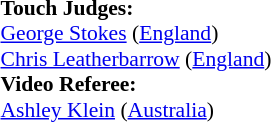<table width=100% style="font-size: 90%">
<tr>
<td><br><strong>Touch Judges:</strong>
<br><a href='#'>George Stokes</a> (<a href='#'>England</a>)
<br><a href='#'>Chris Leatherbarrow</a> (<a href='#'>England</a>)
<br><strong>Video Referee:</strong>
<br><a href='#'>Ashley Klein</a> (<a href='#'>Australia</a>)</td>
</tr>
</table>
